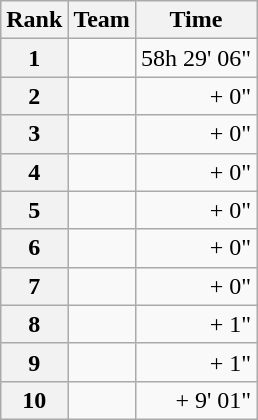<table class="wikitable">
<tr>
<th scope="col">Rank</th>
<th scope="col">Team</th>
<th scope="col">Time</th>
</tr>
<tr>
<th scope="row">1</th>
<td> </td>
<td align="right">58h 29' 06"</td>
</tr>
<tr>
<th scope="row">2</th>
<td> </td>
<td align="right">+ 0"</td>
</tr>
<tr>
<th scope="row">3</th>
<td> </td>
<td align="right">+ 0"</td>
</tr>
<tr>
<th scope="row">4</th>
<td> </td>
<td align="right">+ 0"</td>
</tr>
<tr>
<th scope="row">5</th>
<td> </td>
<td align="right">+ 0"</td>
</tr>
<tr>
<th scope="row">6</th>
<td> </td>
<td align="right">+ 0"</td>
</tr>
<tr>
<th scope="row">7</th>
<td> </td>
<td align="right">+ 0"</td>
</tr>
<tr>
<th scope="row">8</th>
<td> </td>
<td align="right">+ 1"</td>
</tr>
<tr>
<th scope="row">9</th>
<td> </td>
<td align="right">+ 1"</td>
</tr>
<tr>
<th scope="row">10</th>
<td> </td>
<td align="right">+ 9' 01"</td>
</tr>
</table>
